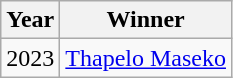<table class="wikitable">
<tr>
<th>Year</th>
<th>Winner</th>
</tr>
<tr>
<td>2023</td>
<td><a href='#'>Thapelo Maseko</a></td>
</tr>
</table>
